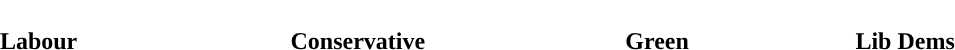<table style="width:60%; text-align:center;">
<tr style="color:white">
<td style="background:"><strong>37</strong></td>
<td style="background:"><strong>14</strong></td>
<td style="background:"><strong>11</strong></td>
<td style="background:"><strong>8</strong></td>
</tr>
<tr>
<td><span><strong>Labour</strong></span></td>
<td><span><strong>Conservative</strong></span></td>
<td><span><strong>Green</strong></span></td>
<td><span><strong>Lib Dems</strong></span></td>
</tr>
</table>
